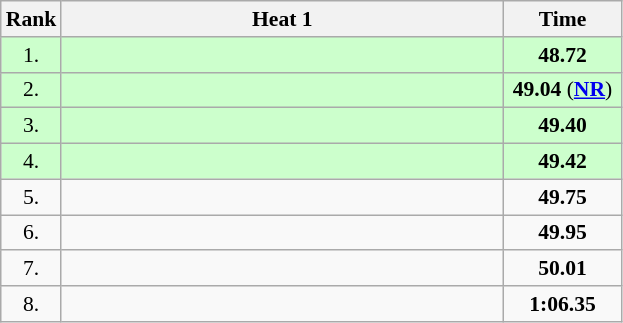<table class="wikitable" style="border-collapse: collapse; font-size: 90%;">
<tr>
<th>Rank</th>
<th style="width: 20em">Heat 1</th>
<th style="width: 5em">Time</th>
</tr>
<tr style="background:#ccffcc;">
<td align="center">1.</td>
<td></td>
<td align="center"><strong>48.72</strong></td>
</tr>
<tr style="background:#ccffcc;">
<td align="center">2.</td>
<td></td>
<td align="center"><strong>49.04</strong> (<strong><a href='#'>NR</a></strong>)</td>
</tr>
<tr style="background:#ccffcc;">
<td align="center">3.</td>
<td></td>
<td align="center"><strong>49.40</strong></td>
</tr>
<tr style="background:#ccffcc;">
<td align="center">4.</td>
<td></td>
<td align="center"><strong>49.42</strong></td>
</tr>
<tr>
<td align="center">5.</td>
<td></td>
<td align="center"><strong>49.75</strong></td>
</tr>
<tr>
<td align="center">6.</td>
<td></td>
<td align="center"><strong>49.95</strong></td>
</tr>
<tr>
<td align="center">7.</td>
<td></td>
<td align="center"><strong>50.01</strong></td>
</tr>
<tr>
<td align="center">8.</td>
<td></td>
<td align="center"><strong>1:06.35</strong></td>
</tr>
</table>
